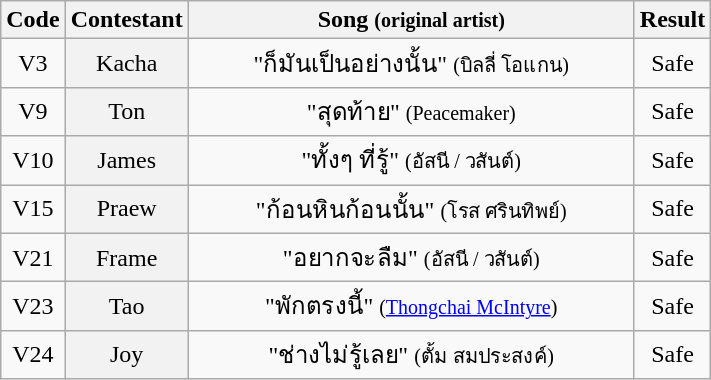<table class="wikitable" style="text-align:center;">
<tr>
<th scope="col">Code</th>
<th scope="col">Contestant</th>
<th style="width:290px;" scope="col">Song <small>(original artist)</small></th>
<th scope="col">Result</th>
</tr>
<tr>
<td>V3</td>
<th scope="row" style="font-weight:normal;">Kacha</th>
<td>"ก็มันเป็นอย่างนั้น" <small>(บิลลี่ โอแกน)</small></td>
<td>Safe</td>
</tr>
<tr>
<td>V9</td>
<th scope="row" style="font-weight:normal;">Ton</th>
<td>"สุดท้าย" <small>(Peacemaker)</small></td>
<td>Safe</td>
</tr>
<tr>
<td>V10</td>
<th scope="row" style="font-weight:normal;">James</th>
<td>"ทั้งๆ ที่รู้" <small>(อัสนี / วสันต์)</small></td>
<td>Safe</td>
</tr>
<tr>
<td>V15</td>
<th scope="row" style="font-weight:normal;">Praew</th>
<td>"ก้อนหินก้อนนั้น" <small>(โรส ศรินทิพย์)</small></td>
<td>Safe</td>
</tr>
<tr>
<td>V21</td>
<th scope="row" style="font-weight:normal;">Frame</th>
<td>"อยากจะลืม" <small>(อัสนี / วสันต์)</small></td>
<td>Safe</td>
</tr>
<tr>
<td>V23</td>
<th scope="row" style="font-weight:normal;">Tao</th>
<td>"พักตรงนี้" <small>(<a href='#'>Thongchai McIntyre</a>)</small></td>
<td>Safe</td>
</tr>
<tr>
<td>V24</td>
<th scope="row" style="font-weight:normal;">Joy</th>
<td>"ช่างไม่รู้เลย" <small>(ตั้ม สมประสงค์)</small></td>
<td>Safe</td>
</tr>
</table>
